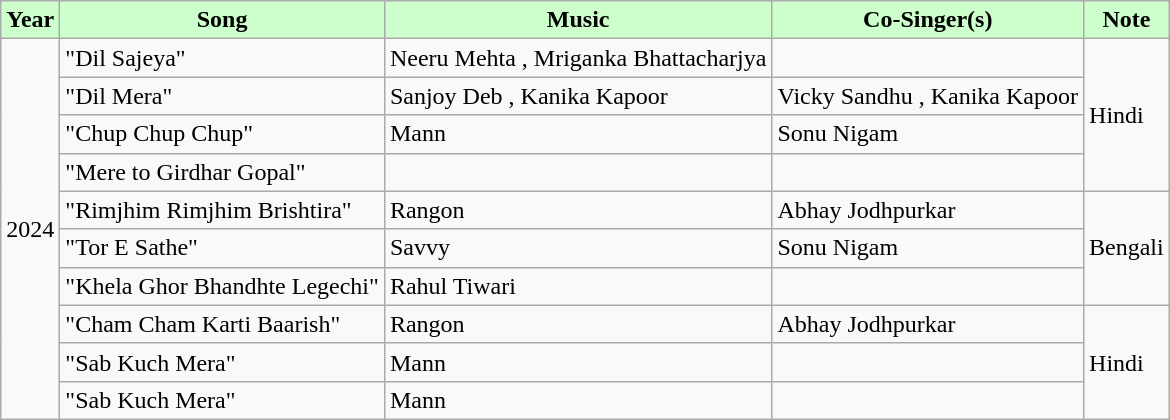<table class="wikitable sortable">
<tr>
<th style="background:#cfc; text-align:center;"><strong>Year</strong></th>
<th style="background:#cfc; text-align:center;"><strong>Song</strong></th>
<th style="background:#cfc; text-align:center;"><strong>Music</strong></th>
<th style="background:#cfc; text-align:center;"><strong>Co-Singer(s)</strong></th>
<th style="background:#cfc; text-align:center;"><strong>Note</strong></th>
</tr>
<tr>
<td rowspan="10">2024</td>
<td>"Dil Sajeya"</td>
<td>Neeru Mehta , Mriganka Bhattacharjya</td>
<td></td>
<td rowspan="4">Hindi</td>
</tr>
<tr>
<td>"Dil Mera"</td>
<td>Sanjoy Deb ,  Kanika Kapoor</td>
<td>Vicky Sandhu , Kanika Kapoor</td>
</tr>
<tr>
<td>"Chup Chup Chup"</td>
<td>Mann</td>
<td>Sonu Nigam</td>
</tr>
<tr>
<td>"Mere to Girdhar Gopal"</td>
<td></td>
<td></td>
</tr>
<tr>
<td>"Rimjhim Rimjhim Brishtira"</td>
<td>Rangon</td>
<td>Abhay Jodhpurkar</td>
<td rowspan="3">Bengali</td>
</tr>
<tr>
<td>"Tor E Sathe"</td>
<td>Savvy</td>
<td>Sonu Nigam</td>
</tr>
<tr>
<td>"Khela Ghor Bhandhte Legechi"</td>
<td>Rahul Tiwari</td>
<td></td>
</tr>
<tr>
<td>"Cham Cham Karti Baarish"</td>
<td>Rangon</td>
<td>Abhay Jodhpurkar</td>
<td rowspan="3">Hindi</td>
</tr>
<tr>
<td>"Sab Kuch Mera"</td>
<td>Mann</td>
<td></td>
</tr>
<tr>
<td>"Sab Kuch Mera"</td>
<td>Mann</td>
<td></td>
</tr>
</table>
